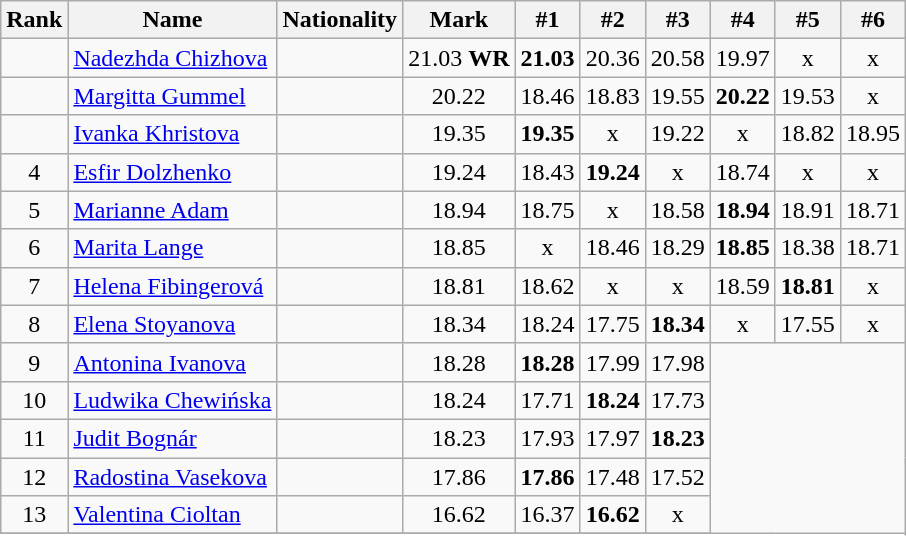<table class="wikitable sortable" style="text-align:center">
<tr>
<th>Rank</th>
<th>Name</th>
<th>Nationality</th>
<th>Mark</th>
<th>#1</th>
<th>#2</th>
<th>#3</th>
<th>#4</th>
<th>#5</th>
<th>#6</th>
</tr>
<tr>
<td></td>
<td align=left><a href='#'>Nadezhda Chizhova</a></td>
<td align=left></td>
<td>21.03 <strong>WR</strong></td>
<td><strong>21.03</strong></td>
<td>20.36</td>
<td>20.58</td>
<td>19.97</td>
<td>x</td>
<td>x</td>
</tr>
<tr>
<td></td>
<td align=left><a href='#'>Margitta Gummel</a></td>
<td align=left></td>
<td>20.22</td>
<td>18.46</td>
<td>18.83</td>
<td>19.55</td>
<td><strong>20.22</strong></td>
<td>19.53</td>
<td>x</td>
</tr>
<tr>
<td></td>
<td align=left><a href='#'>Ivanka Khristova</a></td>
<td align=left></td>
<td>19.35</td>
<td><strong>19.35</strong></td>
<td>x</td>
<td>19.22</td>
<td>x</td>
<td>18.82</td>
<td>18.95</td>
</tr>
<tr>
<td>4</td>
<td align=left><a href='#'>Esfir Dolzhenko</a></td>
<td align=left></td>
<td>19.24</td>
<td>18.43</td>
<td><strong>19.24</strong></td>
<td>x</td>
<td>18.74</td>
<td>x</td>
<td>x</td>
</tr>
<tr>
<td>5</td>
<td align=left><a href='#'>Marianne Adam</a></td>
<td align=left></td>
<td>18.94</td>
<td>18.75</td>
<td>x</td>
<td>18.58</td>
<td><strong>18.94</strong></td>
<td>18.91</td>
<td>18.71</td>
</tr>
<tr>
<td>6</td>
<td align=left><a href='#'>Marita Lange</a></td>
<td align=left></td>
<td>18.85</td>
<td>x</td>
<td>18.46</td>
<td>18.29</td>
<td><strong>18.85</strong></td>
<td>18.38</td>
<td>18.71</td>
</tr>
<tr>
<td>7</td>
<td align=left><a href='#'>Helena Fibingerová</a></td>
<td align=left></td>
<td>18.81</td>
<td>18.62</td>
<td>x</td>
<td>x</td>
<td>18.59</td>
<td><strong>18.81</strong></td>
<td>x</td>
</tr>
<tr>
<td>8</td>
<td align=left><a href='#'>Elena Stoyanova</a></td>
<td align=left></td>
<td>18.34</td>
<td>18.24</td>
<td>17.75</td>
<td><strong>18.34</strong></td>
<td>x</td>
<td>17.55</td>
<td>x</td>
</tr>
<tr>
<td>9</td>
<td align=left><a href='#'>Antonina Ivanova</a></td>
<td align=left></td>
<td>18.28</td>
<td><strong>18.28</strong></td>
<td>17.99</td>
<td>17.98</td>
</tr>
<tr>
<td>10</td>
<td align=left><a href='#'>Ludwika Chewińska</a></td>
<td align=left></td>
<td>18.24</td>
<td>17.71</td>
<td><strong>18.24</strong></td>
<td>17.73</td>
</tr>
<tr>
<td>11</td>
<td align=left><a href='#'>Judit Bognár</a></td>
<td align=left></td>
<td>18.23</td>
<td>17.93</td>
<td>17.97</td>
<td><strong>18.23 </strong></td>
</tr>
<tr>
<td>12</td>
<td align=left><a href='#'>Radostina Vasekova</a></td>
<td align=left></td>
<td>17.86</td>
<td><strong>17.86</strong></td>
<td>17.48</td>
<td>17.52</td>
</tr>
<tr>
<td>13</td>
<td align=left><a href='#'>Valentina Cioltan</a></td>
<td align=left></td>
<td>16.62</td>
<td>16.37</td>
<td><strong>16.62</strong></td>
<td>x</td>
</tr>
<tr>
</tr>
</table>
